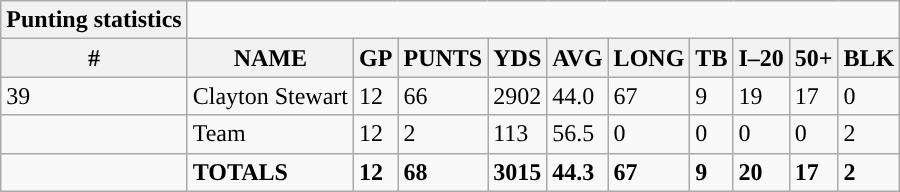<table class="wikitable collapsible">
<tr>
<th style="text-align:center; ">Punting statistics</th>
</tr>
<tr>
<th>#</th>
<th>NAME</th>
<th>GP</th>
<th>PUNTS</th>
<th>YDS</th>
<th>AVG</th>
<th>LONG</th>
<th>TB</th>
<th>I–20</th>
<th>50+</th>
<th>BLK</th>
</tr>
<tr>
<td>39</td>
<td>Clayton Stewart</td>
<td>12</td>
<td>66</td>
<td>2902</td>
<td>44.0</td>
<td>67</td>
<td>9</td>
<td>19</td>
<td>17</td>
<td>0</td>
</tr>
<tr>
<td></td>
<td>Team</td>
<td>12</td>
<td>2</td>
<td>113</td>
<td>56.5</td>
<td>0</td>
<td>0</td>
<td>0</td>
<td>0</td>
<td>2</td>
</tr>
<tr>
<td></td>
<td><strong>TOTALS</strong></td>
<td><strong>12</strong></td>
<td><strong>68</strong></td>
<td><strong>3015</strong></td>
<td><strong>44.3</strong></td>
<td><strong>67</strong></td>
<td><strong>9</strong></td>
<td><strong>20</strong></td>
<td><strong>17</strong></td>
<td><strong>2</strong></td>
</tr>
</table>
